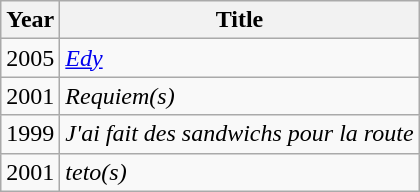<table class="wikitable" border=1>
<tr>
<th>Year</th>
<th>Title</th>
</tr>
<tr>
<td>2005</td>
<td><em><a href='#'>Edy</a></em></td>
</tr>
<tr>
<td>2001</td>
<td><em>Requiem(s)</em></td>
</tr>
<tr>
<td>1999</td>
<td><em>J'ai fait des sandwichs pour la route</em></td>
</tr>
<tr>
<td>2001</td>
<td><em>teto(s)</em></td>
</tr>
</table>
